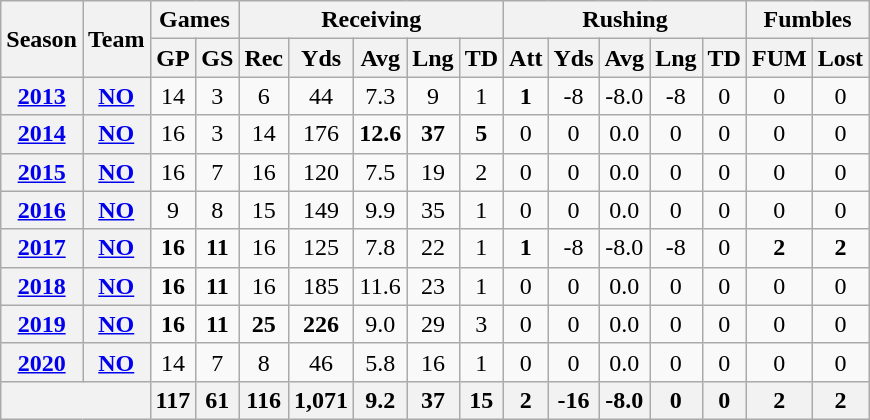<table class=wikitable style="text-align:center;">
<tr>
<th rowspan=2>Season</th>
<th rowspan=2>Team</th>
<th colspan=2>Games</th>
<th colspan=5>Receiving</th>
<th colspan=5>Rushing</th>
<th colspan=2>Fumbles</th>
</tr>
<tr>
<th>GP</th>
<th>GS</th>
<th>Rec</th>
<th>Yds</th>
<th>Avg</th>
<th>Lng</th>
<th>TD</th>
<th>Att</th>
<th>Yds</th>
<th>Avg</th>
<th>Lng</th>
<th>TD</th>
<th>FUM</th>
<th>Lost</th>
</tr>
<tr>
<th><a href='#'>2013</a></th>
<th><a href='#'>NO</a></th>
<td>14</td>
<td>3</td>
<td>6</td>
<td>44</td>
<td>7.3</td>
<td>9</td>
<td>1</td>
<td><strong>1</strong></td>
<td>-8</td>
<td>-8.0</td>
<td>-8</td>
<td>0</td>
<td>0</td>
<td>0</td>
</tr>
<tr>
<th><a href='#'>2014</a></th>
<th><a href='#'>NO</a></th>
<td>16</td>
<td>3</td>
<td>14</td>
<td>176</td>
<td><strong>12.6</strong></td>
<td><strong>37</strong></td>
<td><strong>5</strong></td>
<td>0</td>
<td>0</td>
<td>0.0</td>
<td>0</td>
<td>0</td>
<td>0</td>
<td>0</td>
</tr>
<tr>
<th><a href='#'>2015</a></th>
<th><a href='#'>NO</a></th>
<td>16</td>
<td>7</td>
<td>16</td>
<td>120</td>
<td>7.5</td>
<td>19</td>
<td>2</td>
<td>0</td>
<td>0</td>
<td>0.0</td>
<td>0</td>
<td>0</td>
<td>0</td>
<td>0</td>
</tr>
<tr>
<th><a href='#'>2016</a></th>
<th><a href='#'>NO</a></th>
<td>9</td>
<td>8</td>
<td>15</td>
<td>149</td>
<td>9.9</td>
<td>35</td>
<td>1</td>
<td>0</td>
<td>0</td>
<td>0.0</td>
<td>0</td>
<td>0</td>
<td>0</td>
<td>0</td>
</tr>
<tr>
<th><a href='#'>2017</a></th>
<th><a href='#'>NO</a></th>
<td><strong>16</strong></td>
<td><strong>11</strong></td>
<td>16</td>
<td>125</td>
<td>7.8</td>
<td>22</td>
<td>1</td>
<td><strong>1</strong></td>
<td>-8</td>
<td>-8.0</td>
<td>-8</td>
<td>0</td>
<td><strong>2</strong></td>
<td><strong>2</strong></td>
</tr>
<tr>
<th><a href='#'>2018</a></th>
<th><a href='#'>NO</a></th>
<td><strong>16</strong></td>
<td><strong>11</strong></td>
<td>16</td>
<td>185</td>
<td>11.6</td>
<td>23</td>
<td>1</td>
<td>0</td>
<td>0</td>
<td>0.0</td>
<td>0</td>
<td>0</td>
<td>0</td>
<td>0</td>
</tr>
<tr>
<th><a href='#'>2019</a></th>
<th><a href='#'>NO</a></th>
<td><strong>16</strong></td>
<td><strong>11</strong></td>
<td><strong>25</strong></td>
<td><strong>226</strong></td>
<td>9.0</td>
<td>29</td>
<td>3</td>
<td>0</td>
<td>0</td>
<td>0.0</td>
<td>0</td>
<td>0</td>
<td>0</td>
<td>0</td>
</tr>
<tr>
<th><a href='#'>2020</a></th>
<th><a href='#'>NO</a></th>
<td>14</td>
<td>7</td>
<td>8</td>
<td>46</td>
<td>5.8</td>
<td>16</td>
<td>1</td>
<td>0</td>
<td>0</td>
<td>0.0</td>
<td>0</td>
<td>0</td>
<td>0</td>
<td>0</td>
</tr>
<tr>
<th colspan="2"></th>
<th>117</th>
<th>61</th>
<th>116</th>
<th>1,071</th>
<th>9.2</th>
<th>37</th>
<th>15</th>
<th>2</th>
<th>-16</th>
<th>-8.0</th>
<th>0</th>
<th>0</th>
<th>2</th>
<th>2</th>
</tr>
</table>
